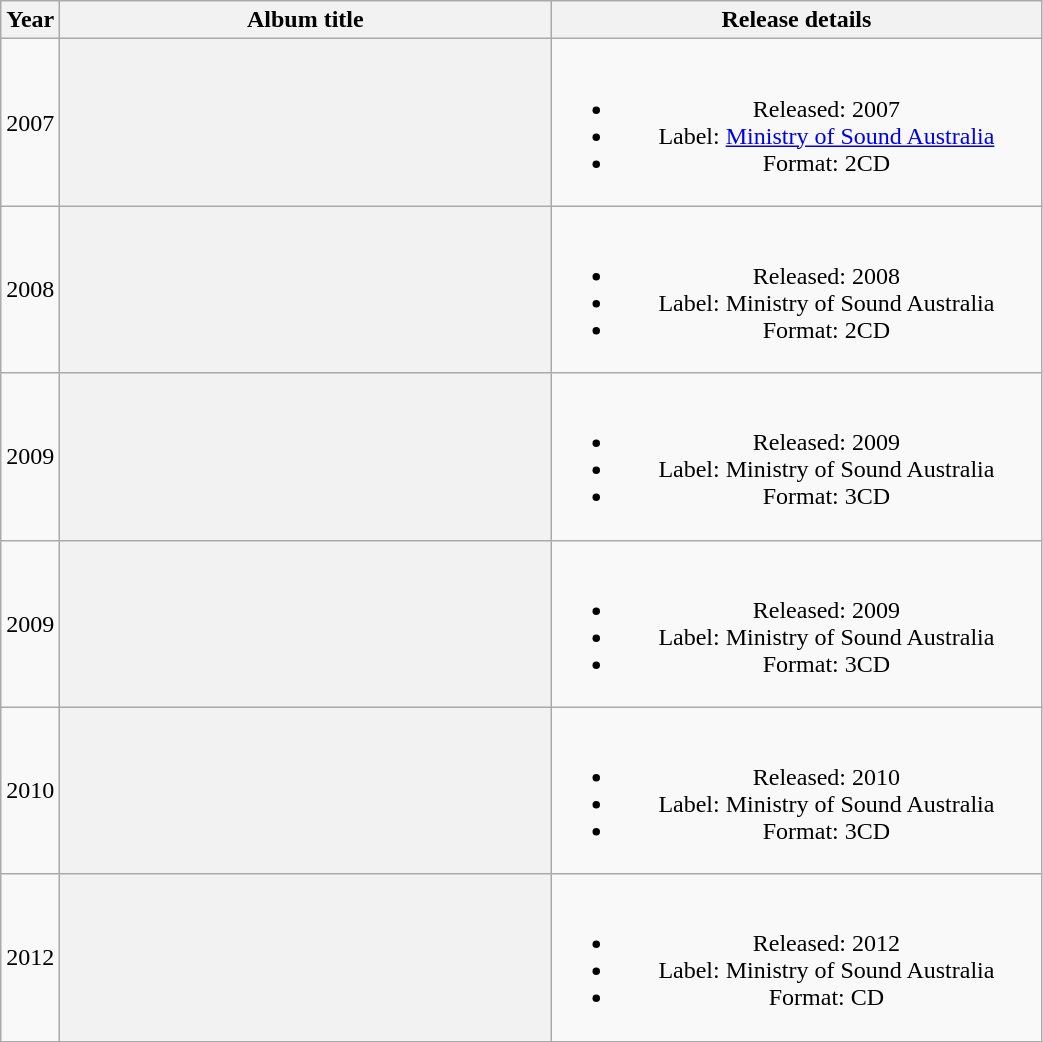<table class="wikitable plainrowheaders" style="text-align:center;">
<tr>
<th>Year</th>
<th scope="col" style="width:20em;">Album title</th>
<th scope="col" style="width:20em;">Release details</th>
</tr>
<tr>
<td>2007</td>
<th></th>
<td><br><ul><li>Released: 2007</li><li>Label: <a href='#'>Ministry of Sound Australia</a></li><li>Format: 2CD</li></ul></td>
</tr>
<tr>
<td>2008</td>
<th></th>
<td><br><ul><li>Released: 2008</li><li>Label: Ministry of Sound Australia</li><li>Format: 2CD</li></ul></td>
</tr>
<tr>
<td>2009</td>
<th></th>
<td><br><ul><li>Released: 2009</li><li>Label: Ministry of Sound Australia</li><li>Format: 3CD</li></ul></td>
</tr>
<tr>
<td>2009</td>
<th></th>
<td><br><ul><li>Released: 2009</li><li>Label: Ministry of Sound Australia</li><li>Format: 3CD</li></ul></td>
</tr>
<tr>
<td>2010</td>
<th></th>
<td><br><ul><li>Released: 2010</li><li>Label: Ministry of Sound Australia</li><li>Format: 3CD</li></ul></td>
</tr>
<tr>
<td>2012</td>
<th></th>
<td><br><ul><li>Released: 2012</li><li>Label: Ministry of Sound Australia</li><li>Format: CD</li></ul></td>
</tr>
</table>
